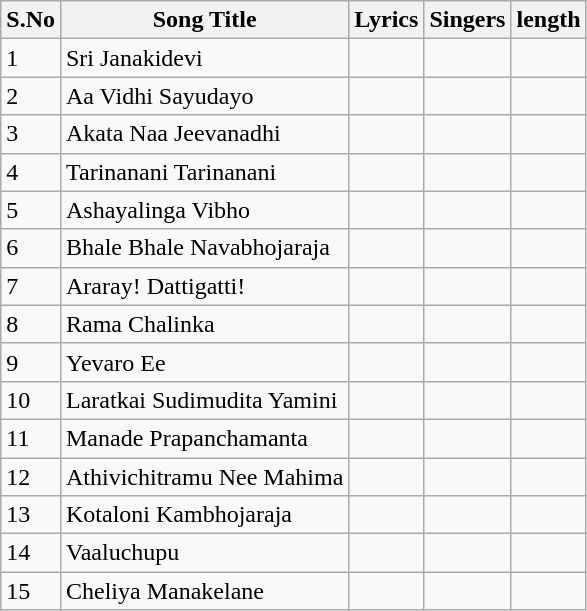<table class="wikitable">
<tr>
<th>S.No</th>
<th>Song Title</th>
<th>Lyrics</th>
<th>Singers</th>
<th>length</th>
</tr>
<tr>
<td>1</td>
<td>Sri Janakidevi</td>
<td></td>
<td></td>
<td></td>
</tr>
<tr>
<td>2</td>
<td>Aa Vidhi Sayudayo</td>
<td></td>
<td></td>
<td></td>
</tr>
<tr>
<td>3</td>
<td>Akata Naa Jeevanadhi</td>
<td></td>
<td></td>
<td></td>
</tr>
<tr>
<td>4</td>
<td>Tarinanani Tarinanani</td>
<td></td>
<td></td>
<td></td>
</tr>
<tr>
<td>5</td>
<td>Ashayalinga Vibho</td>
<td></td>
<td></td>
<td></td>
</tr>
<tr>
<td>6</td>
<td>Bhale Bhale Navabhojaraja</td>
<td></td>
<td></td>
<td></td>
</tr>
<tr>
<td>7</td>
<td>Araray! Dattigatti!</td>
<td></td>
<td></td>
<td></td>
</tr>
<tr>
<td>8</td>
<td>Rama Chalinka</td>
<td></td>
<td></td>
<td></td>
</tr>
<tr>
<td>9</td>
<td>Yevaro Ee</td>
<td></td>
<td></td>
<td></td>
</tr>
<tr>
<td>10</td>
<td>Laratkai Sudimudita Yamini</td>
<td></td>
<td></td>
<td></td>
</tr>
<tr>
<td>11</td>
<td>Manade Prapanchamanta</td>
<td></td>
<td></td>
<td></td>
</tr>
<tr>
<td>12</td>
<td>Athivichitramu Nee Mahima</td>
<td></td>
<td></td>
<td></td>
</tr>
<tr>
<td>13</td>
<td>Kotaloni Kambhojaraja</td>
<td></td>
<td></td>
<td></td>
</tr>
<tr>
<td>14</td>
<td>Vaaluchupu</td>
<td></td>
<td></td>
<td></td>
</tr>
<tr>
<td>15</td>
<td>Cheliya Manakelane</td>
<td></td>
<td></td>
<td></td>
</tr>
</table>
